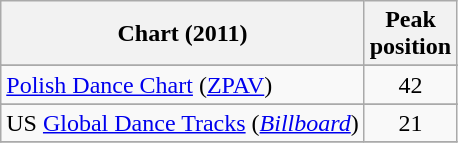<table class="wikitable sortable">
<tr>
<th>Chart (2011)</th>
<th>Peak<br>position</th>
</tr>
<tr>
</tr>
<tr>
</tr>
<tr>
</tr>
<tr>
</tr>
<tr>
<td><a href='#'>Polish Dance Chart</a> (<a href='#'>ZPAV</a>)</td>
<td align="center">42</td>
</tr>
<tr>
</tr>
<tr>
</tr>
<tr>
</tr>
<tr>
</tr>
<tr>
<td>US <a href='#'>Global Dance Tracks</a> (<em><a href='#'>Billboard</a></em>)</td>
<td align="center">21</td>
</tr>
<tr>
</tr>
</table>
